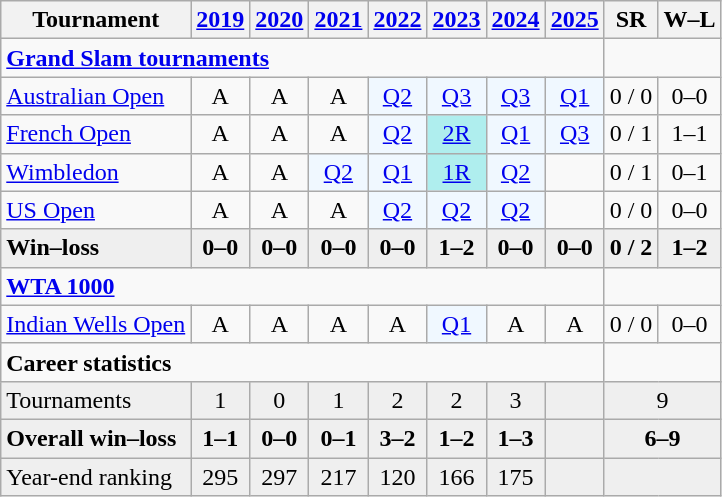<table class="wikitable" style="text-align:center">
<tr>
<th>Tournament</th>
<th><a href='#'>2019</a></th>
<th><a href='#'>2020</a></th>
<th><a href='#'>2021</a></th>
<th><a href='#'>2022</a></th>
<th><a href='#'>2023</a></th>
<th><a href='#'>2024</a></th>
<th><a href='#'>2025</a></th>
<th>SR</th>
<th>W–L</th>
</tr>
<tr>
<td colspan="8" align="left"><strong><a href='#'>Grand Slam tournaments</a></strong></td>
</tr>
<tr>
<td align="left"><a href='#'>Australian Open</a></td>
<td>A</td>
<td>A</td>
<td>A</td>
<td bgcolor="f0f8ff"><a href='#'>Q2</a></td>
<td bgcolor="f0f8ff"><a href='#'>Q3</a></td>
<td bgcolor="f0f8ff"><a href='#'>Q3</a></td>
<td bgcolor="f0f8ff"><a href='#'>Q1</a></td>
<td>0 / 0</td>
<td>0–0</td>
</tr>
<tr>
<td align="left"><a href='#'>French Open</a></td>
<td>A</td>
<td>A</td>
<td>A</td>
<td bgcolor=f0f8ff><a href='#'>Q2</a></td>
<td bgcolor=afeeee><a href='#'>2R</a></td>
<td bgcolor=f0f8ff><a href='#'>Q1</a></td>
<td bgcolor=f0f8ff><a href='#'>Q3</a></td>
<td>0 / 1</td>
<td>1–1</td>
</tr>
<tr>
<td align="left"><a href='#'>Wimbledon</a></td>
<td>A</td>
<td>A</td>
<td bgcolor=f0f8ff><a href='#'>Q2</a></td>
<td bgcolor=f0f8ff><a href='#'>Q1</a></td>
<td bgcolor=afeeee><a href='#'>1R</a></td>
<td bgcolor=f0f8ff><a href='#'>Q2</a></td>
<td></td>
<td>0 / 1</td>
<td>0–1</td>
</tr>
<tr>
<td align="left"><a href='#'>US Open</a></td>
<td>A</td>
<td>A</td>
<td>A</td>
<td bgcolor=f0f8ff><a href='#'>Q2</a></td>
<td bgcolor=f0f8ff><a href='#'>Q2</a></td>
<td bgcolor=f0f8ff><a href='#'>Q2</a></td>
<td></td>
<td>0 / 0</td>
<td>0–0</td>
</tr>
<tr style="background:#efefef;font-weight:bold">
<td align="left">Win–loss</td>
<td>0–0</td>
<td>0–0</td>
<td>0–0</td>
<td>0–0</td>
<td>1–2</td>
<td>0–0</td>
<td>0–0</td>
<td>0 / 2</td>
<td>1–2</td>
</tr>
<tr>
<td colspan="8" align="left"><strong><a href='#'>WTA 1000</a></strong></td>
</tr>
<tr>
<td align=left><a href='#'>Indian Wells Open</a></td>
<td>A</td>
<td>A</td>
<td>A</td>
<td>A</td>
<td bgcolor=f0f8ff><a href='#'>Q1</a></td>
<td>A</td>
<td>A</td>
<td>0 / 0</td>
<td>0–0</td>
</tr>
<tr>
<td colspan="8" align="left"><strong>Career statistics</strong></td>
</tr>
<tr bgcolor="efefef">
<td align="left">Tournaments</td>
<td>1</td>
<td>0</td>
<td>1</td>
<td>2</td>
<td>2</td>
<td>3</td>
<td></td>
<td colspan="2">9</td>
</tr>
<tr style="font-weight:bold; background:#efefef;">
<td style="text-align:left;">Overall win–loss</td>
<td>1–1</td>
<td>0–0</td>
<td>0–1</td>
<td>3–2</td>
<td>1–2</td>
<td>1–3</td>
<td></td>
<td colspan="2">6–9</td>
</tr>
<tr bgcolor="efefef">
<td align="left">Year-end ranking</td>
<td>295</td>
<td>297</td>
<td>217</td>
<td>120</td>
<td>166</td>
<td>175</td>
<td></td>
<td colspan="2"><strong></strong></td>
</tr>
</table>
